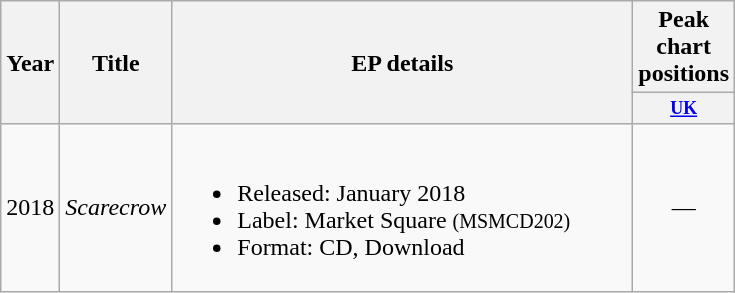<table class="wikitable" border="1">
<tr>
<th rowspan="2">Year</th>
<th rowspan="2">Title</th>
<th rowspan="2" width="300">EP details</th>
<th>Peak chart positions</th>
</tr>
<tr>
<th style="width:3em;font-size:75%;"><a href='#'>UK</a><br></th>
</tr>
<tr>
<td>2018</td>
<td><em>Scarecrow</em></td>
<td><br><ul><li>Released: January 2018</li><li>Label: Market Square <small>(MSMCD202)</small></li><li>Format: CD, Download</li></ul></td>
<td align="center">—</td>
</tr>
</table>
